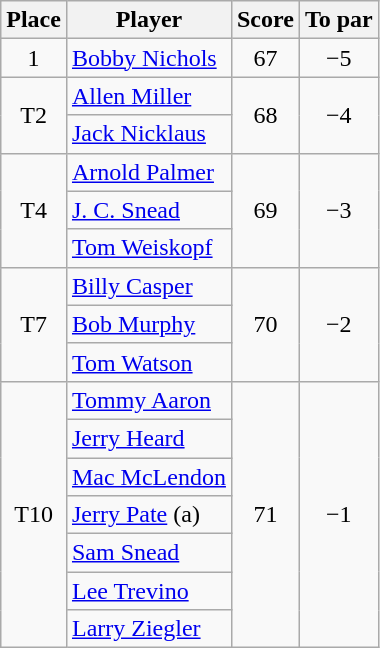<table class="wikitable">
<tr>
<th>Place</th>
<th>Player</th>
<th>Score</th>
<th>To par</th>
</tr>
<tr>
<td align=center>1</td>
<td> <a href='#'>Bobby Nichols</a></td>
<td align=center>67</td>
<td align=center>−5</td>
</tr>
<tr>
<td align=center rowspan=2>T2</td>
<td> <a href='#'>Allen Miller</a></td>
<td rowspan=2 align=center>68</td>
<td rowspan=2 align="center">−4</td>
</tr>
<tr>
<td> <a href='#'>Jack Nicklaus</a></td>
</tr>
<tr>
<td rowspan=3 align="center">T4</td>
<td> <a href='#'>Arnold Palmer</a></td>
<td rowspan=3 align=center>69</td>
<td rowspan=3 align="center">−3</td>
</tr>
<tr>
<td> <a href='#'>J. C. Snead</a></td>
</tr>
<tr>
<td> <a href='#'>Tom Weiskopf</a></td>
</tr>
<tr>
<td rowspan=3 align="center">T7</td>
<td> <a href='#'>Billy Casper</a></td>
<td rowspan=3 align=center>70</td>
<td rowspan=3 align="center">−2</td>
</tr>
<tr>
<td> <a href='#'>Bob Murphy</a></td>
</tr>
<tr>
<td> <a href='#'>Tom Watson</a></td>
</tr>
<tr>
<td rowspan=7 align="center">T10</td>
<td> <a href='#'>Tommy Aaron</a></td>
<td rowspan=7 align=center>71</td>
<td rowspan=7 align="center">−1</td>
</tr>
<tr>
<td> <a href='#'>Jerry Heard</a></td>
</tr>
<tr>
<td> <a href='#'>Mac McLendon</a></td>
</tr>
<tr>
<td> <a href='#'>Jerry Pate</a> (a)</td>
</tr>
<tr>
<td> <a href='#'>Sam Snead</a></td>
</tr>
<tr>
<td> <a href='#'>Lee Trevino</a></td>
</tr>
<tr>
<td> <a href='#'>Larry Ziegler</a></td>
</tr>
</table>
